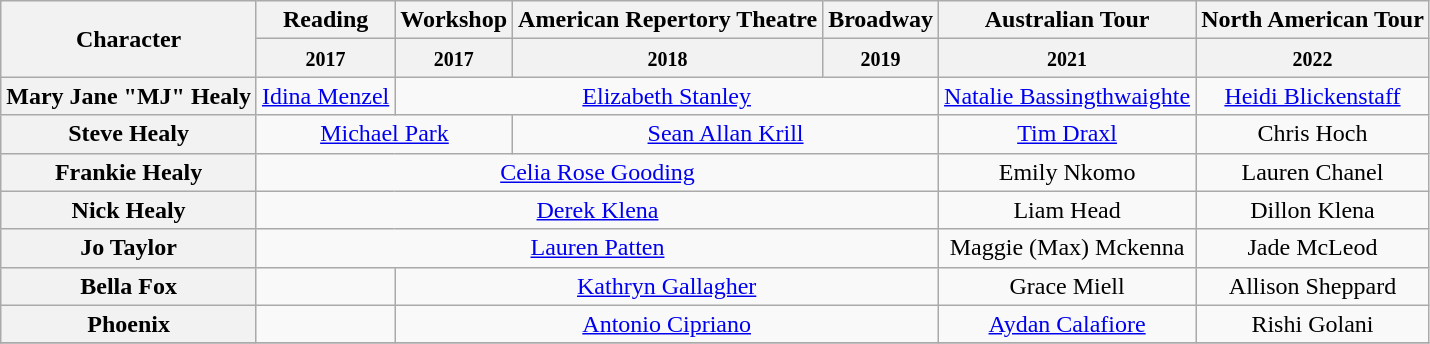<table class="wikitable" style="width:1000;">
<tr>
<th rowspan="2">Character</th>
<th>Reading</th>
<th>Workshop</th>
<th>American Repertory Theatre</th>
<th>Broadway</th>
<th>Australian Tour</th>
<th>North American Tour</th>
</tr>
<tr>
<th><small>2017</small></th>
<th><small>2017</small></th>
<th><small>2018</small></th>
<th><small>2019</small></th>
<th><small>2021</small></th>
<th><small>2022</small></th>
</tr>
<tr>
<th>Mary Jane "MJ" Healy</th>
<td style="text-align:center;"><a href='#'>Idina Menzel</a></td>
<td colspan="3" style="text-align:center;"><a href='#'>Elizabeth Stanley</a></td>
<td style="text-align:center;"><a href='#'>Natalie Bassingthwaighte</a></td>
<td style="text-align:center;"><a href='#'>Heidi Blickenstaff</a></td>
</tr>
<tr>
<th>Steve Healy</th>
<td colspan="2" style="text-align:center;"><a href='#'>Michael Park</a></td>
<td colspan="2" style="text-align:center;"><a href='#'>Sean Allan Krill</a></td>
<td style="text-align:center;"><a href='#'>Tim Draxl</a></td>
<td style="text-align:center;">Chris Hoch</td>
</tr>
<tr>
<th>Frankie Healy</th>
<td colspan="4" style="text-align:center;"><a href='#'>Celia Rose Gooding</a></td>
<td style="text-align:center;">Emily Nkomo</td>
<td style="text-align:center;">Lauren Chanel</td>
</tr>
<tr>
<th>Nick Healy</th>
<td colspan="4" style="text-align:center;"><a href='#'>Derek Klena</a></td>
<td style="text-align:center;">Liam Head</td>
<td style="text-align:center;">Dillon Klena</td>
</tr>
<tr>
<th>Jo Taylor</th>
<td colspan="4" style="text-align:center;"><a href='#'>Lauren Patten</a></td>
<td style="text-align:center;">Maggie (Max) Mckenna</td>
<td style="text-align:center;">Jade McLeod</td>
</tr>
<tr>
<th>Bella Fox</th>
<td></td>
<td colspan="3" style="text-align:center;"><a href='#'>Kathryn Gallagher</a></td>
<td style="text-align:center;">Grace Miell</td>
<td style="text-align:center;">Allison Sheppard</td>
</tr>
<tr>
<th>Phoenix</th>
<td></td>
<td colspan="3" style="text-align:center;"><a href='#'>Antonio Cipriano</a></td>
<td style="text-align:center;"><a href='#'>Aydan Calafiore</a></td>
<td style="text-align:center;">Rishi Golani</td>
</tr>
<tr>
</tr>
</table>
